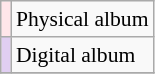<table class=wikitable style="font-size:90%;">
<tr>
<td bgcolor=#FFE6EA align=center></td>
<td>Physical album</td>
</tr>
<tr>
<td bgcolor=#E0CEF2 align=center></td>
<td>Digital album</td>
</tr>
<tr>
</tr>
</table>
